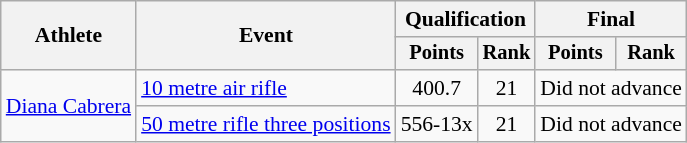<table class="wikitable" style="font-size:90%">
<tr>
<th rowspan="2">Athlete</th>
<th rowspan="2">Event</th>
<th colspan=2>Qualification</th>
<th colspan=2>Final</th>
</tr>
<tr style="font-size:95%">
<th>Points</th>
<th>Rank</th>
<th>Points</th>
<th>Rank</th>
</tr>
<tr align=center>
<td align=left rowspan=2><a href='#'>Diana Cabrera</a></td>
<td align=left><a href='#'>10 metre air rifle</a></td>
<td>400.7</td>
<td>21</td>
<td colspan=2>Did not advance</td>
</tr>
<tr align=center>
<td align=left><a href='#'>50 metre rifle three positions</a></td>
<td>556-13x</td>
<td>21</td>
<td colspan=2>Did not advance</td>
</tr>
</table>
